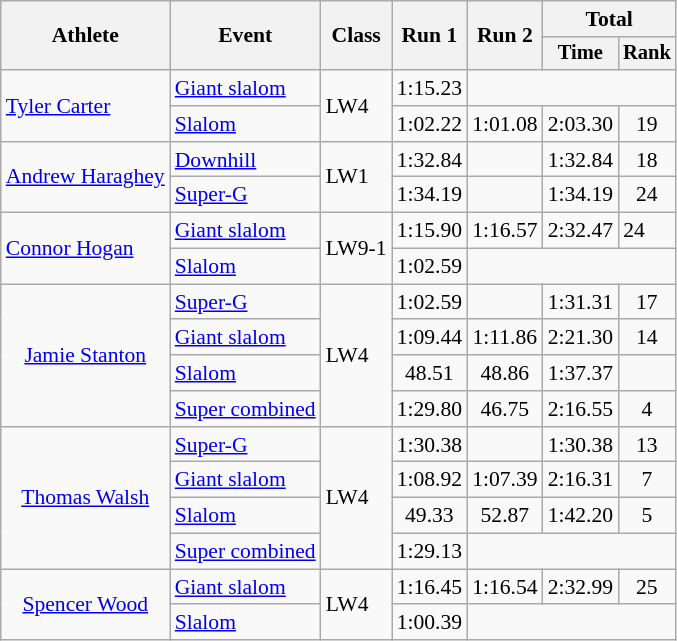<table class="wikitable" style="font-size:90%">
<tr>
<th rowspan=2>Athlete</th>
<th rowspan=2>Event</th>
<th rowspan=2>Class</th>
<th rowspan=2>Run 1</th>
<th rowspan=2>Run 2</th>
<th colspan=2>Total</th>
</tr>
<tr style="font-size:95%">
<th>Time</th>
<th>Rank</th>
</tr>
<tr>
<td rowspan="2"><a href='#'>Tyler Carter</a></td>
<td><a href='#'>Giant slalom</a></td>
<td rowspan="2">LW4</td>
<td>1:15.23</td>
<td align=center colspan="3"></td>
</tr>
<tr align=center>
<td align=left><a href='#'>Slalom</a></td>
<td>1:02.22</td>
<td>1:01.08</td>
<td>2:03.30</td>
<td>19</td>
</tr>
<tr align=center>
<td align=left rowspan=2><a href='#'>Andrew Haraghey</a></td>
<td align=left><a href='#'>Downhill</a></td>
<td align=left rowspan=2>LW1</td>
<td>1:32.84</td>
<td></td>
<td>1:32.84</td>
<td>18</td>
</tr>
<tr align=center>
<td align=left><a href='#'>Super-G</a></td>
<td>1:34.19</td>
<td></td>
<td>1:34.19</td>
<td>24</td>
</tr>
<tr>
<td rowspan="2"><a href='#'>Connor Hogan</a></td>
<td><a href='#'>Giant slalom</a></td>
<td rowspan="2">LW9-1</td>
<td>1:15.90</td>
<td>1:16.57</td>
<td>2:32.47</td>
<td>24</td>
</tr>
<tr align=center>
<td align=left><a href='#'>Slalom</a></td>
<td>1:02.59</td>
<td colspan="3"></td>
</tr>
<tr align=center>
<td rowspan="4"><a href='#'>Jamie Stanton</a></td>
<td align=left><a href='#'>Super-G</a></td>
<td align=left rowspan=4>LW4</td>
<td>1:02.59</td>
<td></td>
<td>1:31.31</td>
<td>17</td>
</tr>
<tr align=center>
<td align=left><a href='#'>Giant slalom</a></td>
<td>1:09.44</td>
<td>1:11.86</td>
<td>2:21.30</td>
<td>14</td>
</tr>
<tr align=center>
<td align=left><a href='#'>Slalom</a></td>
<td>48.51</td>
<td>48.86</td>
<td>1:37.37</td>
<td></td>
</tr>
<tr align=center>
<td align=left><a href='#'>Super combined</a></td>
<td>1:29.80</td>
<td>46.75</td>
<td>2:16.55</td>
<td>4</td>
</tr>
<tr align="center">
<td rowspan="4"><a href='#'>Thomas Walsh</a></td>
<td align="left"><a href='#'>Super-G</a></td>
<td rowspan="4" align="left">LW4</td>
<td>1:30.38</td>
<td></td>
<td>1:30.38</td>
<td>13</td>
</tr>
<tr align="center">
<td align="left"><a href='#'>Giant slalom</a></td>
<td>1:08.92</td>
<td>1:07.39</td>
<td>2:16.31</td>
<td>7</td>
</tr>
<tr align=center>
<td align=left><a href='#'>Slalom</a></td>
<td>49.33</td>
<td>52.87</td>
<td>1:42.20</td>
<td>5</td>
</tr>
<tr align=center>
<td align=left><a href='#'>Super combined</a></td>
<td>1:29.13</td>
<td colspan="3"></td>
</tr>
<tr align="center">
<td rowspan="2"><a href='#'>Spencer Wood</a></td>
<td align="left"><a href='#'>Giant slalom</a></td>
<td rowspan="2" align="left">LW4</td>
<td>1:16.45</td>
<td>1:16.54</td>
<td>2:32.99</td>
<td>25</td>
</tr>
<tr align=center>
<td align=left><a href='#'>Slalom</a></td>
<td>1:00.39</td>
<td align=center colspan=3></td>
</tr>
</table>
